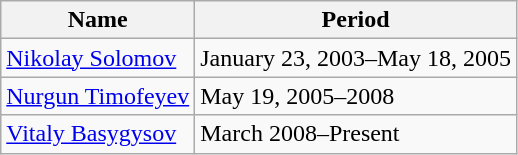<table class="wikitable">
<tr>
<th>Name</th>
<th>Period</th>
</tr>
<tr>
<td><a href='#'>Nikolay Solomov</a></td>
<td>January 23, 2003–May 18, 2005</td>
</tr>
<tr>
<td><a href='#'>Nurgun Timofeyev</a></td>
<td>May 19, 2005–2008</td>
</tr>
<tr>
<td><a href='#'>Vitaly Basygysov</a></td>
<td>March 2008–Present</td>
</tr>
</table>
